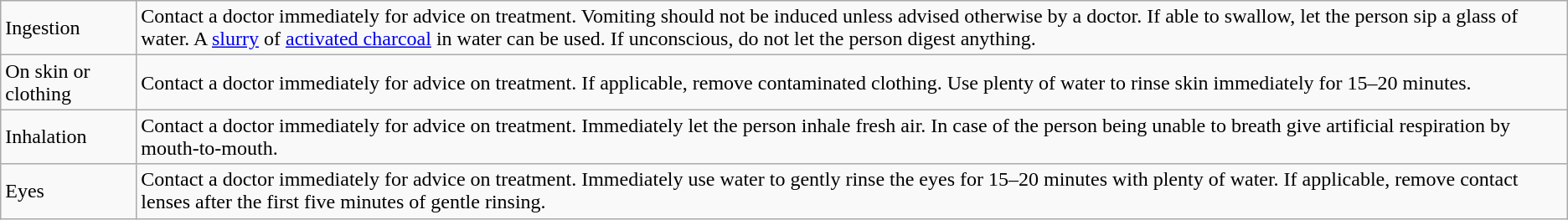<table class="wikitable">
<tr>
<td>Ingestion</td>
<td>Contact a doctor immediately for advice on treatment. Vomiting should not be induced unless advised otherwise by a doctor. If able to swallow, let the person sip a glass of water. A <a href='#'>slurry</a> of <a href='#'>activated charcoal</a> in water can be used. If unconscious, do not let the person digest anything.</td>
</tr>
<tr>
<td>On skin or clothing</td>
<td>Contact a doctor immediately for advice on treatment. If applicable, remove contaminated clothing. Use plenty of water to rinse skin immediately for 15–20 minutes.</td>
</tr>
<tr>
<td>Inhalation</td>
<td>Contact a doctor immediately for advice on treatment. Immediately let the person inhale fresh air. In case of the person being unable to breath give artificial respiration by mouth-to-mouth.</td>
</tr>
<tr>
<td>Eyes</td>
<td>Contact a doctor immediately for advice on treatment. Immediately use water to gently rinse the eyes for 15–20 minutes with plenty of water. If applicable, remove contact lenses after the first five minutes of gentle rinsing.</td>
</tr>
</table>
